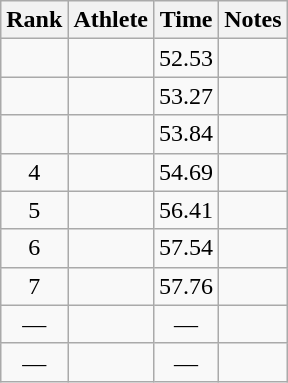<table class="wikitable sortable" style="text-align:center">
<tr>
<th>Rank</th>
<th>Athlete</th>
<th>Time</th>
<th>Notes</th>
</tr>
<tr>
<td></td>
<td align=left></td>
<td>52.53</td>
<td></td>
</tr>
<tr>
<td></td>
<td align=left></td>
<td>53.27</td>
<td></td>
</tr>
<tr>
<td></td>
<td align=left></td>
<td>53.84</td>
<td></td>
</tr>
<tr>
<td>4</td>
<td align=left></td>
<td>54.69</td>
<td></td>
</tr>
<tr>
<td>5</td>
<td align=left></td>
<td>56.41</td>
<td></td>
</tr>
<tr>
<td>6</td>
<td align=left></td>
<td>57.54</td>
<td></td>
</tr>
<tr>
<td>7</td>
<td align=left></td>
<td>57.76</td>
<td></td>
</tr>
<tr>
<td>—</td>
<td align=left></td>
<td>—</td>
<td></td>
</tr>
<tr>
<td>—</td>
<td align=left></td>
<td>—</td>
<td></td>
</tr>
</table>
